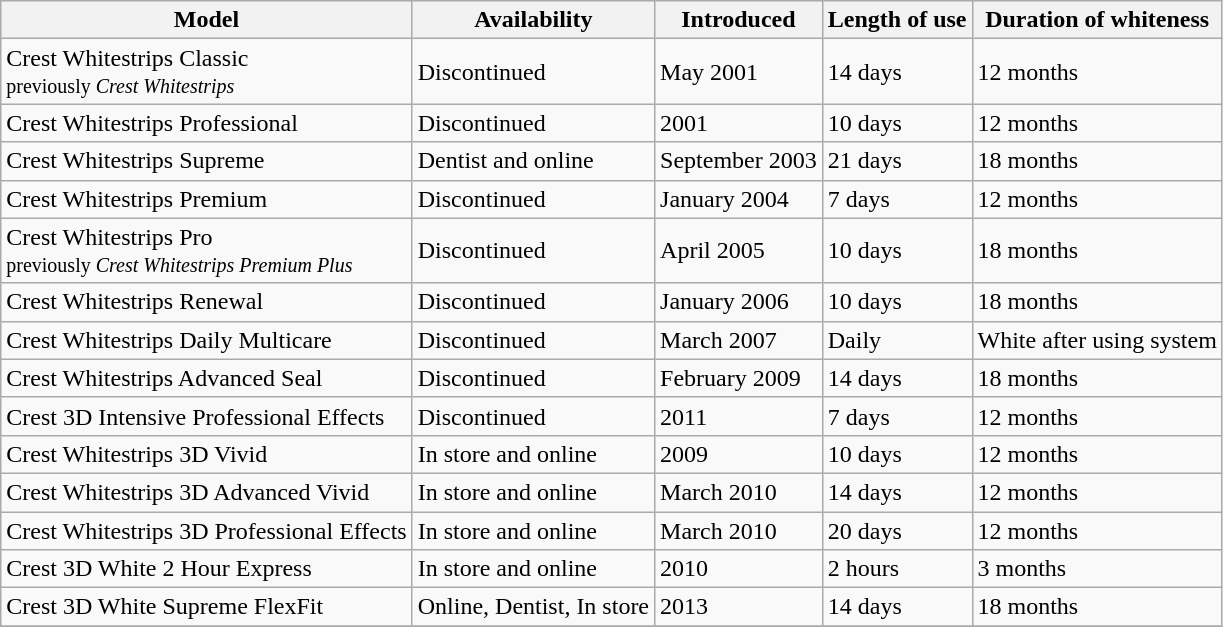<table class="wikitable">
<tr>
<th>Model</th>
<th>Availability</th>
<th>Introduced</th>
<th>Length of use</th>
<th>Duration of whiteness</th>
</tr>
<tr>
<td>Crest Whitestrips Classic <br><small>previously <em>Crest Whitestrips</em></small></td>
<td>Discontinued</td>
<td>May 2001</td>
<td>14 days</td>
<td>12 months</td>
</tr>
<tr>
<td>Crest Whitestrips Professional</td>
<td>Discontinued</td>
<td>2001</td>
<td>10 days</td>
<td>12 months</td>
</tr>
<tr>
<td>Crest Whitestrips Supreme</td>
<td>Dentist and online</td>
<td>September 2003</td>
<td>21 days</td>
<td>18 months</td>
</tr>
<tr>
<td>Crest Whitestrips Premium</td>
<td>Discontinued</td>
<td>January 2004</td>
<td>7 days</td>
<td>12 months</td>
</tr>
<tr>
<td>Crest Whitestrips Pro<br><small>previously <em>Crest Whitestrips Premium Plus</em></small></td>
<td>Discontinued</td>
<td>April 2005</td>
<td>10 days</td>
<td>18 months</td>
</tr>
<tr>
<td>Crest Whitestrips Renewal</td>
<td>Discontinued</td>
<td>January 2006</td>
<td>10 days</td>
<td>18 months</td>
</tr>
<tr>
<td>Crest Whitestrips Daily Multicare</td>
<td>Discontinued</td>
<td>March 2007</td>
<td>Daily</td>
<td>White after using system</td>
</tr>
<tr>
<td>Crest Whitestrips Advanced Seal</td>
<td>Discontinued</td>
<td>February 2009</td>
<td>14 days</td>
<td>18 months</td>
</tr>
<tr>
<td>Crest 3D Intensive Professional Effects</td>
<td>Discontinued</td>
<td>2011</td>
<td>7 days</td>
<td>12 months</td>
</tr>
<tr>
<td>Crest Whitestrips 3D Vivid</td>
<td>In store and online</td>
<td>2009</td>
<td>10 days</td>
<td>12 months</td>
</tr>
<tr>
<td>Crest Whitestrips 3D Advanced Vivid</td>
<td>In store and online</td>
<td>March 2010</td>
<td>14 days</td>
<td>12 months</td>
</tr>
<tr>
<td>Crest Whitestrips 3D Professional Effects</td>
<td>In store and online</td>
<td>March 2010</td>
<td>20 days</td>
<td>12 months</td>
</tr>
<tr>
<td>Crest 3D White 2 Hour Express</td>
<td>In store and online</td>
<td>2010</td>
<td>2 hours</td>
<td>3 months</td>
</tr>
<tr>
<td>Crest 3D White Supreme FlexFit</td>
<td>Online, Dentist, In store</td>
<td>2013</td>
<td>14 days</td>
<td>18 months</td>
</tr>
<tr>
</tr>
</table>
